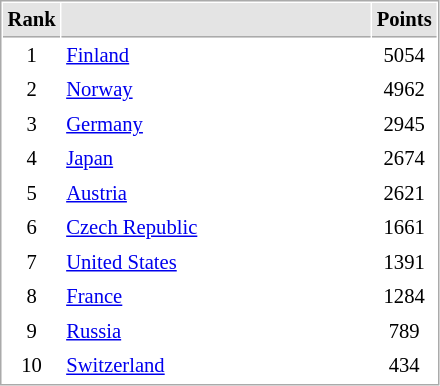<table cellspacing="1" cellpadding="3" style="border:1px solid #AAAAAA;font-size:86%">
<tr bgcolor="#E4E4E4">
<th style="border-bottom:1px solid #AAAAAA" width=10>Rank</th>
<th style="border-bottom:1px solid #AAAAAA" width=200></th>
<th style="border-bottom:1px solid #AAAAAA" width=20>Points</th>
</tr>
<tr align="center">
<td>1</td>
<td align="left"> <a href='#'>Finland</a></td>
<td>5054</td>
</tr>
<tr align="center">
<td>2</td>
<td align="left"> <a href='#'>Norway</a></td>
<td>4962</td>
</tr>
<tr align="center">
<td>3</td>
<td align="left"> <a href='#'>Germany</a></td>
<td>2945</td>
</tr>
<tr align="center">
<td>4</td>
<td align="left"> <a href='#'>Japan</a></td>
<td>2674</td>
</tr>
<tr align="center">
<td>5</td>
<td align="left"> <a href='#'>Austria</a></td>
<td>2621</td>
</tr>
<tr align="center">
<td>6</td>
<td align="left"> <a href='#'>Czech Republic</a></td>
<td>1661</td>
</tr>
<tr align="center">
<td>7</td>
<td align="left"> <a href='#'>United States</a></td>
<td>1391</td>
</tr>
<tr align="center">
<td>8</td>
<td align="left"> <a href='#'>France</a></td>
<td>1284</td>
</tr>
<tr align="center">
<td>9</td>
<td align="left"> <a href='#'>Russia</a></td>
<td>789</td>
</tr>
<tr align="center">
<td>10</td>
<td align="left"> <a href='#'>Switzerland</a></td>
<td>434</td>
</tr>
</table>
